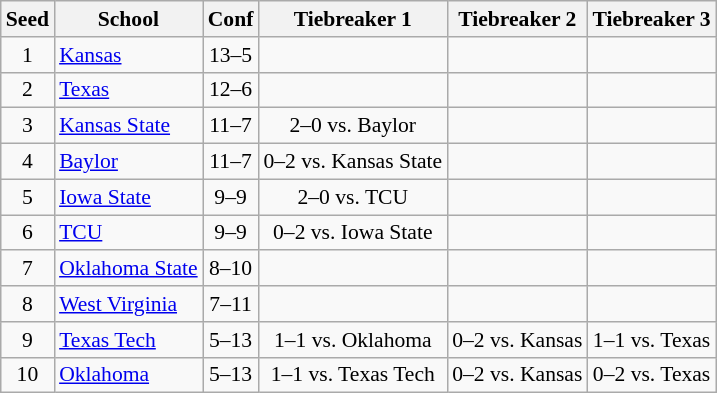<table class="wikitable" style="white-space:nowrap; font-size:90%;text-align:center">
<tr>
<th>Seed</th>
<th>School</th>
<th>Conf</th>
<th>Tiebreaker 1</th>
<th>Tiebreaker 2</th>
<th>Tiebreaker 3</th>
</tr>
<tr>
<td>1</td>
<td align="left"><a href='#'>Kansas</a></td>
<td>13–5</td>
<td></td>
<td></td>
<td></td>
</tr>
<tr>
<td>2</td>
<td align="left"><a href='#'>Texas</a></td>
<td>12–6</td>
<td></td>
<td></td>
<td></td>
</tr>
<tr>
<td>3</td>
<td align="left"><a href='#'>Kansas State</a></td>
<td>11–7</td>
<td>2–0 vs. Baylor</td>
<td></td>
<td></td>
</tr>
<tr>
<td>4</td>
<td align="left"><a href='#'>Baylor</a></td>
<td>11–7</td>
<td>0–2 vs. Kansas State</td>
<td></td>
<td></td>
</tr>
<tr>
<td>5</td>
<td align="left"><a href='#'>Iowa State</a></td>
<td>9–9</td>
<td>2–0 vs. TCU</td>
<td></td>
<td></td>
</tr>
<tr>
<td>6</td>
<td align="left"><a href='#'>TCU</a></td>
<td>9–9</td>
<td style="text-align: center;">0–2 vs. Iowa State</td>
<td></td>
<td></td>
</tr>
<tr>
<td>7</td>
<td align="left"><a href='#'>Oklahoma State</a></td>
<td>8–10</td>
<td></td>
<td></td>
<td></td>
</tr>
<tr>
<td>8</td>
<td align="left"><a href='#'>West Virginia</a></td>
<td>7–11</td>
<td></td>
<td></td>
<td></td>
</tr>
<tr>
<td>9</td>
<td align="left"><a href='#'>Texas Tech</a></td>
<td>5–13</td>
<td>1–1 vs. Oklahoma</td>
<td>0–2 vs. Kansas</td>
<td>1–1 vs. Texas</td>
</tr>
<tr>
<td>10</td>
<td align="left"><a href='#'>Oklahoma</a></td>
<td>5–13</td>
<td>1–1 vs. Texas Tech</td>
<td>0–2 vs. Kansas</td>
<td>0–2 vs. Texas</td>
</tr>
</table>
